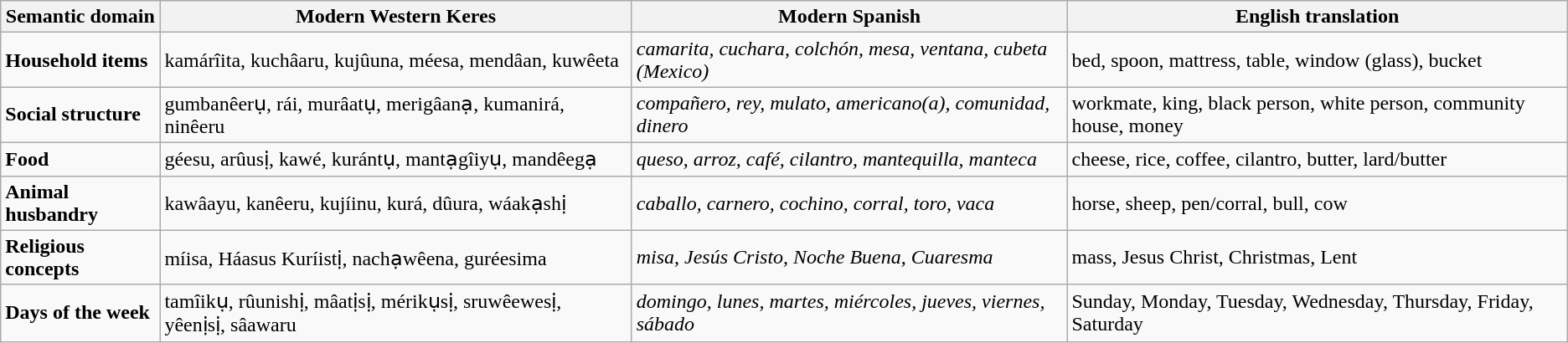<table class="wikitable">
<tr>
<th>Semantic domain</th>
<th>Modern Western Keres</th>
<th>Modern Spanish</th>
<th>English translation</th>
</tr>
<tr>
<td><strong>Household items</strong></td>
<td>kamárîita, kuchâaru, kujûuna, méesa, mendâan, kuwêeta</td>
<td><em>camarita, cuchara, colchón, mesa, ventana, cubeta (Mexico)</em></td>
<td>bed, spoon, mattress, table, window (glass), bucket</td>
</tr>
<tr>
<td><strong>Social structure</strong></td>
<td>gumbanêerụ, rái, murâatụ, merigâanạ, kumanirá, ninêeru</td>
<td><em>compañero, rey, mulato, americano(a), comunidad, dinero</em></td>
<td>workmate, king, black person, white person, community house, money</td>
</tr>
<tr>
<td><strong>Food</strong></td>
<td>géesu, arûusị, kawé, kurántụ, mantạgîiyụ, mandêegạ</td>
<td><em>queso, arroz, café, cilantro, mantequilla, manteca</em></td>
<td>cheese, rice, coffee, cilantro, butter, lard/butter</td>
</tr>
<tr>
<td><strong>Animal husbandry</strong></td>
<td>kawâayu, kanêeru, kujíinu, kurá, dûura, wáakạshị</td>
<td><em>caballo, carnero, cochino, corral, toro, vaca</em></td>
<td>horse, sheep, pen/corral, bull, cow</td>
</tr>
<tr>
<td><strong>Religious concepts</strong></td>
<td>míisa, Háasus Kuríistị, nachạwêena, guréesima</td>
<td><em>misa, Jesús Cristo, Noche Buena, Cuaresma</em></td>
<td>mass, Jesus Christ, Christmas, Lent</td>
</tr>
<tr>
<td><strong>Days of the week</strong></td>
<td>tamîikụ, rûunishị, mâatịsị, mérikụsị, sruwêewesị, yêenịsị, sâawaru</td>
<td><em>domingo, lunes, martes, miércoles, jueves, viernes, sábado</em></td>
<td>Sunday, Monday, Tuesday, Wednesday, Thursday, Friday, Saturday</td>
</tr>
</table>
